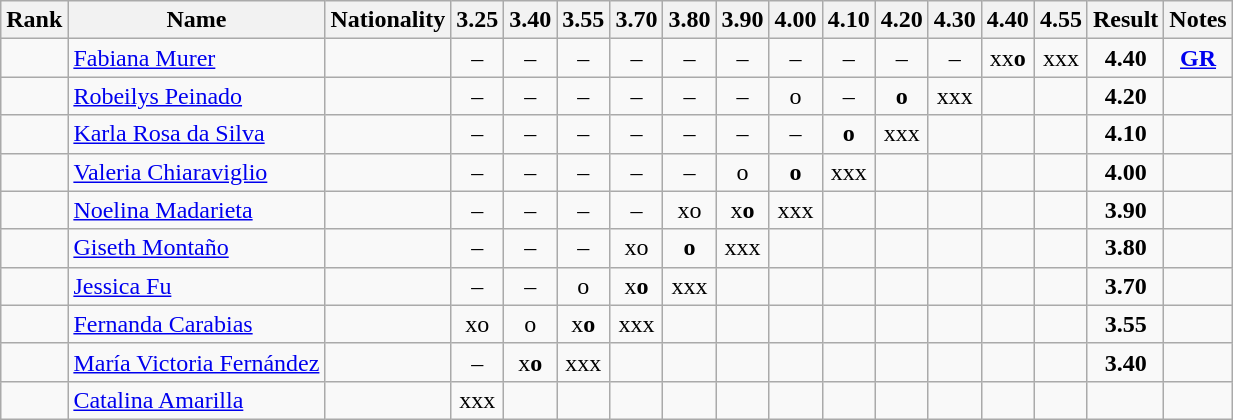<table class="wikitable sortable" style="text-align:center">
<tr>
<th>Rank</th>
<th>Name</th>
<th>Nationality</th>
<th>3.25</th>
<th>3.40</th>
<th>3.55</th>
<th>3.70</th>
<th>3.80</th>
<th>3.90</th>
<th>4.00</th>
<th>4.10</th>
<th>4.20</th>
<th>4.30</th>
<th>4.40</th>
<th>4.55</th>
<th>Result</th>
<th>Notes</th>
</tr>
<tr>
<td></td>
<td align=left><a href='#'>Fabiana Murer</a></td>
<td align=left></td>
<td>–</td>
<td>–</td>
<td>–</td>
<td>–</td>
<td>–</td>
<td>–</td>
<td>–</td>
<td>–</td>
<td>–</td>
<td>–</td>
<td>xx<strong>o</strong></td>
<td>xxx</td>
<td><strong>4.40</strong></td>
<td><strong><a href='#'>GR</a></strong></td>
</tr>
<tr>
<td></td>
<td align=left><a href='#'>Robeilys Peinado</a></td>
<td align=left></td>
<td>–</td>
<td>–</td>
<td>–</td>
<td>–</td>
<td>–</td>
<td>–</td>
<td>o</td>
<td>–</td>
<td><strong>o</strong></td>
<td>xxx</td>
<td></td>
<td></td>
<td><strong>4.20</strong></td>
<td></td>
</tr>
<tr>
<td></td>
<td align=left><a href='#'>Karla Rosa da Silva</a></td>
<td align=left></td>
<td>–</td>
<td>–</td>
<td>–</td>
<td>–</td>
<td>–</td>
<td>–</td>
<td>–</td>
<td><strong>o</strong></td>
<td>xxx</td>
<td></td>
<td></td>
<td></td>
<td><strong>4.10</strong></td>
<td></td>
</tr>
<tr>
<td></td>
<td align=left><a href='#'>Valeria Chiaraviglio</a></td>
<td align=left></td>
<td>–</td>
<td>–</td>
<td>–</td>
<td>–</td>
<td>–</td>
<td>o</td>
<td><strong>o</strong></td>
<td>xxx</td>
<td></td>
<td></td>
<td></td>
<td></td>
<td><strong>4.00</strong></td>
<td></td>
</tr>
<tr>
<td></td>
<td align=left><a href='#'>Noelina Madarieta</a></td>
<td align=left></td>
<td>–</td>
<td>–</td>
<td>–</td>
<td>–</td>
<td>xo</td>
<td>x<strong>o</strong></td>
<td>xxx</td>
<td></td>
<td></td>
<td></td>
<td></td>
<td></td>
<td><strong>3.90</strong></td>
<td></td>
</tr>
<tr>
<td></td>
<td align=left><a href='#'>Giseth Montaño</a></td>
<td align=left></td>
<td>–</td>
<td>–</td>
<td>–</td>
<td>xo</td>
<td><strong>o</strong></td>
<td>xxx</td>
<td></td>
<td></td>
<td></td>
<td></td>
<td></td>
<td></td>
<td><strong>3.80</strong></td>
<td></td>
</tr>
<tr>
<td></td>
<td align=left><a href='#'>Jessica Fu</a></td>
<td align=left></td>
<td>–</td>
<td>–</td>
<td>o</td>
<td>x<strong>o</strong></td>
<td>xxx</td>
<td></td>
<td></td>
<td></td>
<td></td>
<td></td>
<td></td>
<td></td>
<td><strong>3.70</strong></td>
<td></td>
</tr>
<tr>
<td></td>
<td align=left><a href='#'>Fernanda Carabias</a></td>
<td align=left></td>
<td>xo</td>
<td>o</td>
<td>x<strong>o</strong></td>
<td>xxx</td>
<td></td>
<td></td>
<td></td>
<td></td>
<td></td>
<td></td>
<td></td>
<td></td>
<td><strong>3.55</strong></td>
<td></td>
</tr>
<tr>
<td></td>
<td align=left><a href='#'>María Victoria Fernández</a></td>
<td align=left></td>
<td>–</td>
<td>x<strong>o</strong></td>
<td>xxx</td>
<td></td>
<td></td>
<td></td>
<td></td>
<td></td>
<td></td>
<td></td>
<td></td>
<td></td>
<td><strong>3.40</strong></td>
<td></td>
</tr>
<tr>
<td></td>
<td align=left><a href='#'>Catalina Amarilla</a></td>
<td align=left></td>
<td>xxx</td>
<td></td>
<td></td>
<td></td>
<td></td>
<td></td>
<td></td>
<td></td>
<td></td>
<td></td>
<td></td>
<td></td>
<td><strong></strong></td>
<td></td>
</tr>
</table>
